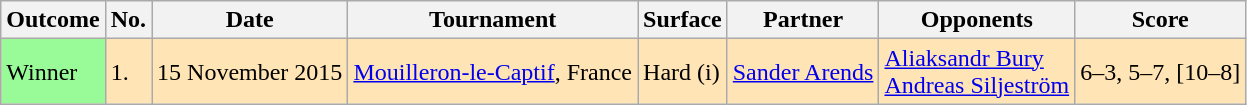<table class=wikitable>
<tr>
<th>Outcome</th>
<th>No.</th>
<th>Date</th>
<th>Tournament</th>
<th>Surface</th>
<th>Partner</th>
<th>Opponents</th>
<th>Score</th>
</tr>
<tr bgcolor=moccasin>
<td style="background:#98FB98">Winner</td>
<td>1.</td>
<td>15 November 2015</td>
<td><a href='#'>Mouilleron-le-Captif</a>, France</td>
<td>Hard (i)</td>
<td> <a href='#'>Sander Arends</a></td>
<td> <a href='#'>Aliaksandr Bury</a><br> <a href='#'>Andreas Siljeström</a></td>
<td>6–3, 5–7, [10–8]</td>
</tr>
</table>
